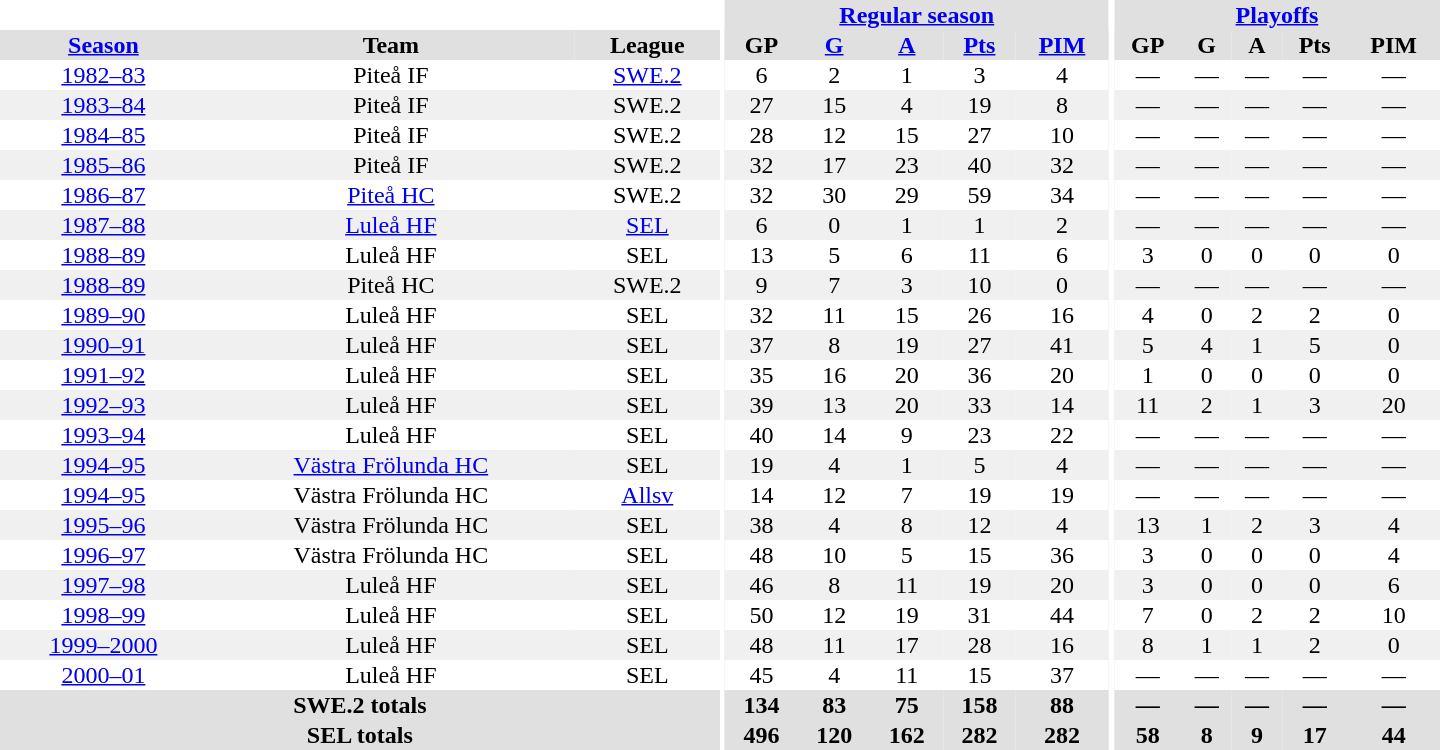<table border="0" cellpadding="1" cellspacing="0" style="text-align:center; width:60em">
<tr bgcolor="#e0e0e0">
<th colspan="3" bgcolor="#ffffff"></th>
<th rowspan="99" bgcolor="#ffffff"></th>
<th colspan="5"><a href='#'>Regular season</a></th>
<th rowspan="99" bgcolor="#ffffff"></th>
<th colspan="5"><a href='#'>Playoffs</a></th>
</tr>
<tr bgcolor="#e0e0e0">
<th><a href='#'>Season</a></th>
<th>Team</th>
<th>League</th>
<th>GP</th>
<th><a href='#'>G</a></th>
<th><a href='#'>A</a></th>
<th><a href='#'>Pts</a></th>
<th><a href='#'>PIM</a></th>
<th>GP</th>
<th>G</th>
<th>A</th>
<th>Pts</th>
<th>PIM</th>
</tr>
<tr>
<td><a href='#'>1982–83</a></td>
<td>Piteå IF</td>
<td><a href='#'>SWE.2</a></td>
<td>6</td>
<td>2</td>
<td>1</td>
<td>3</td>
<td>4</td>
<td>—</td>
<td>—</td>
<td>—</td>
<td>—</td>
<td>—</td>
</tr>
<tr bgcolor="#f0f0f0">
<td><a href='#'>1983–84</a></td>
<td>Piteå IF</td>
<td>SWE.2</td>
<td>27</td>
<td>15</td>
<td>4</td>
<td>19</td>
<td>8</td>
<td>—</td>
<td>—</td>
<td>—</td>
<td>—</td>
<td>—</td>
</tr>
<tr>
<td><a href='#'>1984–85</a></td>
<td>Piteå IF</td>
<td>SWE.2</td>
<td>28</td>
<td>12</td>
<td>15</td>
<td>27</td>
<td>10</td>
<td>—</td>
<td>—</td>
<td>—</td>
<td>—</td>
<td>—</td>
</tr>
<tr bgcolor="#f0f0f0">
<td><a href='#'>1985–86</a></td>
<td>Piteå IF</td>
<td>SWE.2</td>
<td>32</td>
<td>17</td>
<td>23</td>
<td>40</td>
<td>32</td>
<td>—</td>
<td>—</td>
<td>—</td>
<td>—</td>
<td>—</td>
</tr>
<tr>
<td><a href='#'>1986–87</a></td>
<td><a href='#'>Piteå HC</a></td>
<td>SWE.2</td>
<td>32</td>
<td>30</td>
<td>29</td>
<td>59</td>
<td>34</td>
<td>—</td>
<td>—</td>
<td>—</td>
<td>—</td>
<td>—</td>
</tr>
<tr bgcolor="#f0f0f0">
<td><a href='#'>1987–88</a></td>
<td><a href='#'>Luleå HF</a></td>
<td><a href='#'>SEL</a></td>
<td>6</td>
<td>0</td>
<td>1</td>
<td>1</td>
<td>2</td>
<td>—</td>
<td>—</td>
<td>—</td>
<td>—</td>
<td>—</td>
</tr>
<tr>
<td><a href='#'>1988–89</a></td>
<td>Luleå HF</td>
<td>SEL</td>
<td>13</td>
<td>5</td>
<td>6</td>
<td>11</td>
<td>6</td>
<td>3</td>
<td>0</td>
<td>0</td>
<td>0</td>
<td>0</td>
</tr>
<tr bgcolor="#f0f0f0">
<td><a href='#'>1988–89</a></td>
<td>Piteå HC</td>
<td>SWE.2</td>
<td>9</td>
<td>7</td>
<td>3</td>
<td>10</td>
<td>0</td>
<td>—</td>
<td>—</td>
<td>—</td>
<td>—</td>
<td>—</td>
</tr>
<tr>
<td><a href='#'>1989–90</a></td>
<td>Luleå HF</td>
<td>SEL</td>
<td>32</td>
<td>11</td>
<td>15</td>
<td>26</td>
<td>16</td>
<td>4</td>
<td>0</td>
<td>2</td>
<td>2</td>
<td>0</td>
</tr>
<tr bgcolor="#f0f0f0">
<td><a href='#'>1990–91</a></td>
<td>Luleå HF</td>
<td>SEL</td>
<td>37</td>
<td>8</td>
<td>19</td>
<td>27</td>
<td>41</td>
<td>5</td>
<td>4</td>
<td>1</td>
<td>5</td>
<td>0</td>
</tr>
<tr>
<td><a href='#'>1991–92</a></td>
<td>Luleå HF</td>
<td>SEL</td>
<td>35</td>
<td>16</td>
<td>20</td>
<td>36</td>
<td>20</td>
<td>1</td>
<td>0</td>
<td>0</td>
<td>0</td>
<td>0</td>
</tr>
<tr bgcolor="#f0f0f0">
<td><a href='#'>1992–93</a></td>
<td>Luleå HF</td>
<td>SEL</td>
<td>39</td>
<td>13</td>
<td>20</td>
<td>33</td>
<td>14</td>
<td>11</td>
<td>2</td>
<td>1</td>
<td>3</td>
<td>20</td>
</tr>
<tr>
<td><a href='#'>1993–94</a></td>
<td>Luleå HF</td>
<td>SEL</td>
<td>40</td>
<td>14</td>
<td>9</td>
<td>23</td>
<td>22</td>
<td>—</td>
<td>—</td>
<td>—</td>
<td>—</td>
<td>—</td>
</tr>
<tr bgcolor="#f0f0f0">
<td><a href='#'>1994–95</a></td>
<td><a href='#'>Västra Frölunda HC</a></td>
<td>SEL</td>
<td>19</td>
<td>4</td>
<td>1</td>
<td>5</td>
<td>4</td>
<td>—</td>
<td>—</td>
<td>—</td>
<td>—</td>
<td>—</td>
</tr>
<tr>
<td><a href='#'>1994–95</a></td>
<td>Västra Frölunda HC</td>
<td><a href='#'>Allsv</a></td>
<td>14</td>
<td>12</td>
<td>7</td>
<td>19</td>
<td>19</td>
<td>—</td>
<td>—</td>
<td>—</td>
<td>—</td>
<td>—</td>
</tr>
<tr bgcolor="#f0f0f0">
<td><a href='#'>1995–96</a></td>
<td>Västra Frölunda HC</td>
<td>SEL</td>
<td>38</td>
<td>4</td>
<td>8</td>
<td>12</td>
<td>4</td>
<td>13</td>
<td>1</td>
<td>2</td>
<td>3</td>
<td>4</td>
</tr>
<tr>
<td><a href='#'>1996–97</a></td>
<td>Västra Frölunda HC</td>
<td>SEL</td>
<td>48</td>
<td>10</td>
<td>5</td>
<td>15</td>
<td>36</td>
<td>3</td>
<td>0</td>
<td>0</td>
<td>0</td>
<td>4</td>
</tr>
<tr bgcolor="#f0f0f0">
<td><a href='#'>1997–98</a></td>
<td>Luleå HF</td>
<td>SEL</td>
<td>46</td>
<td>8</td>
<td>11</td>
<td>19</td>
<td>20</td>
<td>3</td>
<td>0</td>
<td>0</td>
<td>0</td>
<td>6</td>
</tr>
<tr>
<td><a href='#'>1998–99</a></td>
<td>Luleå HF</td>
<td>SEL</td>
<td>50</td>
<td>12</td>
<td>19</td>
<td>31</td>
<td>44</td>
<td>7</td>
<td>0</td>
<td>2</td>
<td>2</td>
<td>10</td>
</tr>
<tr bgcolor="#f0f0f0">
<td><a href='#'>1999–2000</a></td>
<td>Luleå HF</td>
<td>SEL</td>
<td>48</td>
<td>11</td>
<td>17</td>
<td>28</td>
<td>16</td>
<td>8</td>
<td>1</td>
<td>1</td>
<td>2</td>
<td>0</td>
</tr>
<tr>
<td><a href='#'>2000–01</a></td>
<td>Luleå HF</td>
<td>SEL</td>
<td>45</td>
<td>4</td>
<td>11</td>
<td>15</td>
<td>37</td>
<td>—</td>
<td>—</td>
<td>—</td>
<td>—</td>
<td>—</td>
</tr>
<tr bgcolor="#e0e0e0">
<th colspan="3">SWE.2 totals</th>
<th>134</th>
<th>83</th>
<th>75</th>
<th>158</th>
<th>88</th>
<th>—</th>
<th>—</th>
<th>—</th>
<th>—</th>
<th>—</th>
</tr>
<tr bgcolor="#e0e0e0">
<th colspan="3">SEL totals</th>
<th>496</th>
<th>120</th>
<th>162</th>
<th>282</th>
<th>282</th>
<th>58</th>
<th>8</th>
<th>9</th>
<th>17</th>
<th>44</th>
</tr>
</table>
